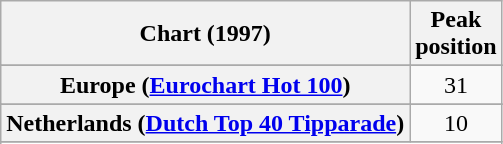<table class="wikitable sortable plainrowheaders" style="text-align:center">
<tr>
<th scope="col">Chart (1997)</th>
<th scope="col">Peak<br>position</th>
</tr>
<tr>
</tr>
<tr>
<th scope="row">Europe (<a href='#'>Eurochart Hot 100</a>)</th>
<td align="center">31</td>
</tr>
<tr>
</tr>
<tr>
<th scope="row">Netherlands (<a href='#'>Dutch Top 40 Tipparade</a>)</th>
<td>10</td>
</tr>
<tr>
</tr>
<tr>
</tr>
</table>
